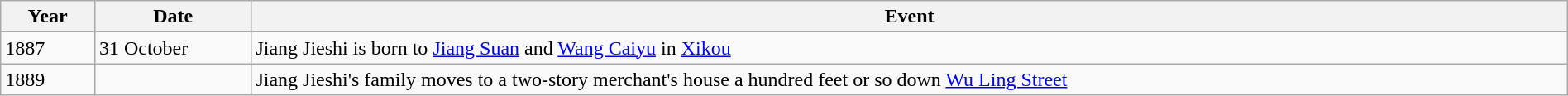<table class="wikitable" width="100%">
<tr>
<th style="width:6%">Year</th>
<th style="width:10%">Date</th>
<th>Event</th>
</tr>
<tr>
<td>1887</td>
<td>31 October</td>
<td>Jiang Jieshi is born to <a href='#'>Jiang Suan</a> and <a href='#'>Wang Caiyu</a> in <a href='#'>Xikou</a></td>
</tr>
<tr>
<td>1889</td>
<td></td>
<td>Jiang Jieshi's family moves to a two-story merchant's house a hundred feet or so down <a href='#'>Wu Ling Street</a></td>
</tr>
</table>
